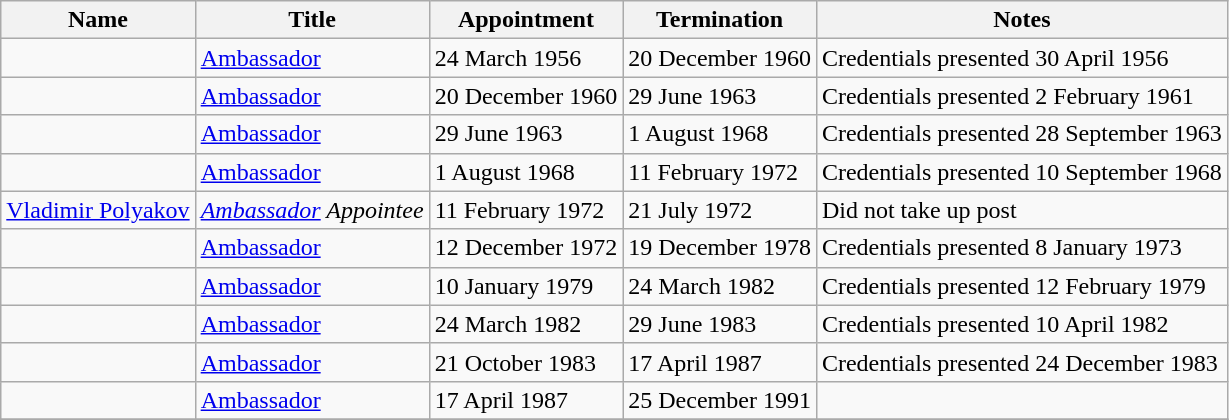<table class="wikitable">
<tr valign="middle">
<th>Name</th>
<th>Title</th>
<th>Appointment</th>
<th>Termination</th>
<th>Notes</th>
</tr>
<tr>
<td></td>
<td><a href='#'>Ambassador</a></td>
<td>24 March 1956</td>
<td>20 December 1960</td>
<td>Credentials presented 30 April 1956</td>
</tr>
<tr>
<td></td>
<td><a href='#'>Ambassador</a></td>
<td>20 December 1960</td>
<td>29 June 1963</td>
<td>Credentials presented 2 February 1961</td>
</tr>
<tr>
<td></td>
<td><a href='#'>Ambassador</a></td>
<td>29 June 1963</td>
<td>1 August 1968</td>
<td>Credentials presented 28 September 1963</td>
</tr>
<tr>
<td></td>
<td><a href='#'>Ambassador</a></td>
<td>1 August 1968</td>
<td>11 February 1972</td>
<td>Credentials presented 10 September 1968</td>
</tr>
<tr>
<td><a href='#'>Vladimir Polyakov</a></td>
<td><em><a href='#'>Ambassador</a> Appointee</em></td>
<td>11 February 1972</td>
<td>21 July 1972</td>
<td>Did not take up post</td>
</tr>
<tr>
<td></td>
<td><a href='#'>Ambassador</a></td>
<td>12 December 1972</td>
<td>19 December 1978</td>
<td>Credentials presented 8 January 1973</td>
</tr>
<tr>
<td></td>
<td><a href='#'>Ambassador</a></td>
<td>10 January 1979</td>
<td>24 March 1982</td>
<td>Credentials presented 12 February 1979</td>
</tr>
<tr>
<td></td>
<td><a href='#'>Ambassador</a></td>
<td>24 March 1982</td>
<td>29 June 1983</td>
<td>Credentials presented 10 April 1982</td>
</tr>
<tr>
<td></td>
<td><a href='#'>Ambassador</a></td>
<td>21 October 1983</td>
<td>17 April 1987</td>
<td>Credentials presented 24 December 1983</td>
</tr>
<tr>
<td></td>
<td><a href='#'>Ambassador</a></td>
<td>17 April 1987</td>
<td>25 December 1991</td>
<td></td>
</tr>
<tr>
</tr>
</table>
